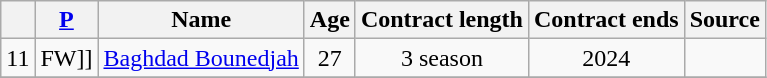<table class="wikitable sortable " style="text-align:center">
<tr>
<th></th>
<th><a href='#'>P</a></th>
<th>Name</th>
<th>Age</th>
<th>Contract length</th>
<th>Contract ends</th>
<th>Source</th>
</tr>
<tr>
<td>11</td>
<td [[>FW]]</td>
<td> <a href='#'>Baghdad Bounedjah</a></td>
<td>27</td>
<td>3 season</td>
<td>2024</td>
<td></td>
</tr>
<tr>
</tr>
</table>
